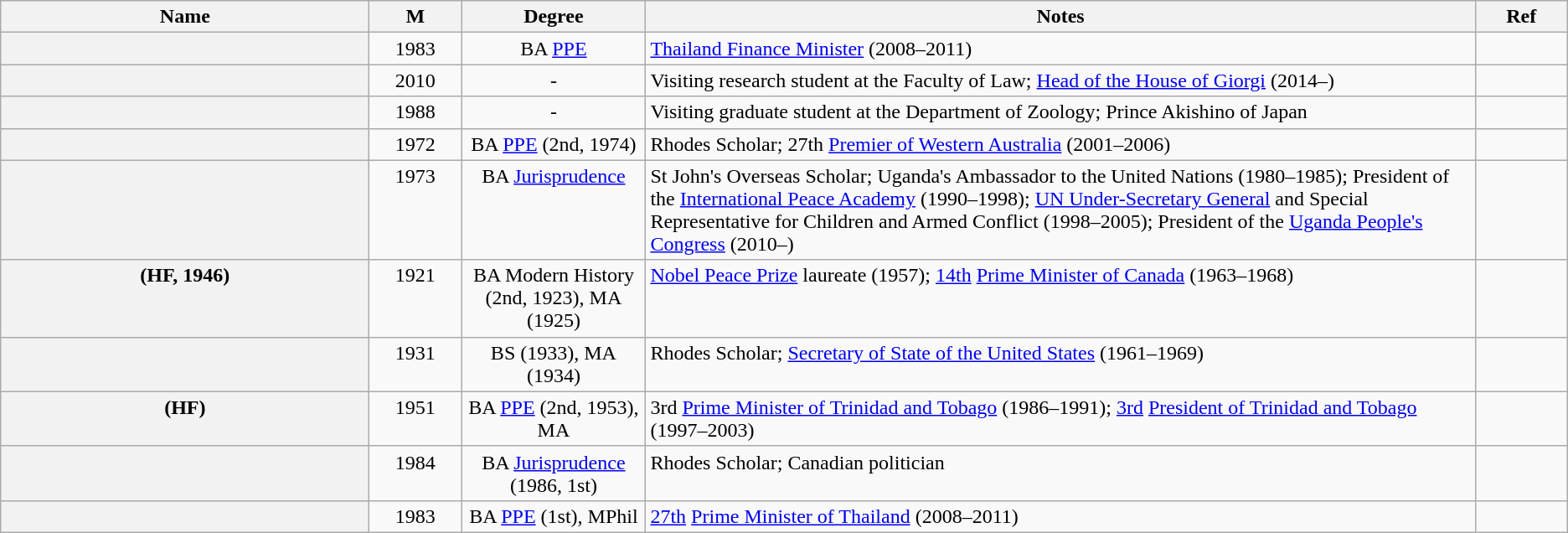<table class="wikitable sortable">
<tr>
<th scope="column" width="20%">Name</th>
<th scope="column" width="5%">M</th>
<th scope="column" width="10%" class="unsortable">Degree</th>
<th scope="column" width="45%" class="unsortable">Notes</th>
<th scope="column" width="5%" class="unsortable">Ref</th>
</tr>
<tr valign="top">
<th scope="row"></th>
<td align="center">1983</td>
<td align="center">BA <a href='#'>PPE</a></td>
<td><a href='#'>Thailand Finance Minister</a> (2008–2011)</td>
<td align="center"></td>
</tr>
<tr valign="top">
<th scope="row"></th>
<td align="center">2010</td>
<td align="center">-</td>
<td>Visiting research student at the Faculty of Law; <a href='#'>Head of the House of Giorgi</a> (2014–)</td>
<td align="center"></td>
</tr>
<tr valign="top">
<th scope="row"></th>
<td align="center">1988</td>
<td align="center">-</td>
<td>Visiting graduate student at the Department of Zoology; Prince Akishino of Japan</td>
<td align="center"></td>
</tr>
<tr valign="top">
<th scope="row"></th>
<td align="center">1972</td>
<td align="center">BA <a href='#'>PPE</a> (2nd, 1974) </td>
<td>Rhodes Scholar; 27th <a href='#'>Premier of Western Australia</a> (2001–2006)</td>
<td align="center"></td>
</tr>
<tr valign="top">
<th scope="row"></th>
<td align="center">1973</td>
<td align="center">BA <a href='#'>Jurisprudence</a></td>
<td>St John's Overseas Scholar; Uganda's Ambassador to the United Nations (1980–1985); President of the <a href='#'>International Peace Academy</a> (1990–1998); <a href='#'>UN Under-Secretary General</a> and Special Representative for Children and Armed Conflict (1998–2005); President of the <a href='#'>Uganda People's Congress</a> (2010–)</td>
<td align="center"></td>
</tr>
<tr valign="top">
<th scope="row"> (HF, 1946)</th>
<td align="center">1921</td>
<td align="center">BA Modern History (2nd, 1923), MA (1925)</td>
<td><a href='#'>Nobel Peace Prize</a> laureate (1957); <a href='#'>14th</a> <a href='#'>Prime Minister of Canada</a> (1963–1968)</td>
<td align="center"></td>
</tr>
<tr valign="top">
<th scope="row"></th>
<td align="center">1931</td>
<td align="center">BS (1933), MA (1934)</td>
<td>Rhodes Scholar; <a href='#'>Secretary of State of the United States</a> (1961–1969)</td>
<td align="center"></td>
</tr>
<tr valign="top">
<th scope="row"> (HF)</th>
<td align="center">1951</td>
<td align="center">BA <a href='#'>PPE</a> (2nd, 1953), MA</td>
<td>3rd <a href='#'>Prime Minister of Trinidad and Tobago</a> (1986–1991); <a href='#'>3rd</a> <a href='#'>President of Trinidad and Tobago</a> (1997–2003)</td>
<td align="center"></td>
</tr>
<tr valign="top">
<th scope="row"></th>
<td align="center">1984</td>
<td align="center">BA <a href='#'>Jurisprudence</a> (1986, 1st)</td>
<td>Rhodes Scholar; Canadian politician</td>
<td align="center"></td>
</tr>
<tr valign="top">
<th scope="row"></th>
<td align="center">1983</td>
<td align="center">BA <a href='#'>PPE</a> (1st), MPhil</td>
<td><a href='#'>27th</a> <a href='#'>Prime Minister of Thailand</a> (2008–2011)</td>
<td align="center"></td>
</tr>
</table>
